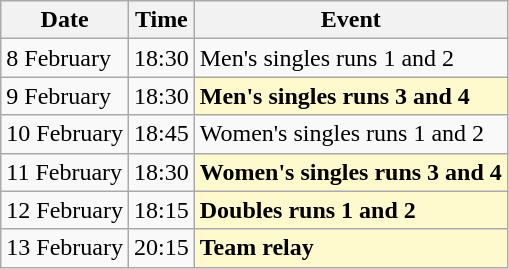<table class=wikitable>
<tr>
<th>Date</th>
<th>Time</th>
<th>Event</th>
</tr>
<tr>
<td>8 February</td>
<td>18:30</td>
<td>Men's singles runs 1 and 2</td>
</tr>
<tr>
<td>9 February</td>
<td>18:30</td>
<td style=background:lemonchiffon><strong>Men's singles runs 3 and 4</strong></td>
</tr>
<tr>
<td>10 February</td>
<td>18:45</td>
<td>Women's singles runs 1 and 2</td>
</tr>
<tr>
<td>11 February</td>
<td>18:30</td>
<td style=background:lemonchiffon><strong>Women's singles runs 3 and 4</strong></td>
</tr>
<tr>
<td>12 February</td>
<td>18:15</td>
<td style=background:lemonchiffon><strong>Doubles runs 1 and 2</strong></td>
</tr>
<tr>
<td>13 February</td>
<td>20:15</td>
<td style=background:lemonchiffon><strong>Team relay</strong></td>
</tr>
</table>
